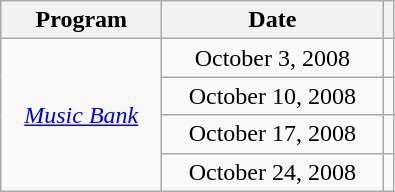<table class="wikitable" style="text-align:center">
<tr>
<th width="100">Program</th>
<th width="140">Date</th>
<th></th>
</tr>
<tr>
<td rowspan="4"><em><a href='#'>Music Bank</a></em></td>
<td>October 3, 2008</td>
<td></td>
</tr>
<tr>
<td>October 10, 2008</td>
<td></td>
</tr>
<tr>
<td>October 17, 2008</td>
<td></td>
</tr>
<tr>
<td>October 24, 2008</td>
<td></td>
</tr>
</table>
